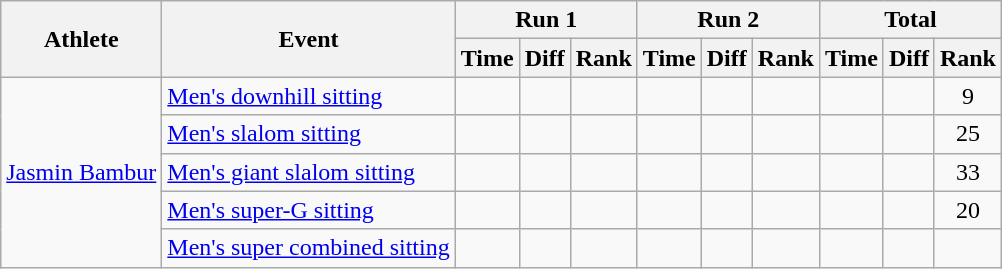<table class="wikitable" style="font-size:100%">
<tr>
<th rowspan="2">Athlete</th>
<th rowspan="2">Event</th>
<th colspan="3">Run 1</th>
<th colspan="3">Run 2</th>
<th colspan="3">Total</th>
</tr>
<tr>
<th>Time</th>
<th>Diff</th>
<th>Rank</th>
<th>Time</th>
<th>Diff</th>
<th>Rank</th>
<th>Time</th>
<th>Diff</th>
<th>Rank</th>
</tr>
<tr>
<td rowspan=5><a href='#'>Jasmin Bambur</a></td>
<td><a href='#'>Men's downhill sitting</a></td>
<td align="center"></td>
<td align="center"></td>
<td align="center"></td>
<td align="center"></td>
<td align="center"></td>
<td align="center"></td>
<td align="center"></td>
<td align="center"></td>
<td align="center">9</td>
</tr>
<tr>
<td><a href='#'>Men's slalom sitting</a></td>
<td align="center"></td>
<td align="center"></td>
<td align="center"></td>
<td align="center"></td>
<td align="center"></td>
<td align="center"></td>
<td align="center"></td>
<td align="center"></td>
<td align="center">25</td>
</tr>
<tr>
<td><a href='#'>Men's giant slalom sitting</a></td>
<td align="center"></td>
<td align="center"></td>
<td align="center"></td>
<td align="center"></td>
<td align="center"></td>
<td align="center"></td>
<td align="center"></td>
<td align="center"></td>
<td align="center">33</td>
</tr>
<tr>
<td><a href='#'>Men's super-G sitting</a></td>
<td align="center"></td>
<td align="center"></td>
<td align="center"></td>
<td align="center"></td>
<td align="center"></td>
<td align="center"></td>
<td align="center"></td>
<td align="center"></td>
<td align="center">20</td>
</tr>
<tr>
<td><a href='#'>Men's super combined sitting</a></td>
<td align="center"></td>
<td align="center"></td>
<td align="center"></td>
<td align="center"></td>
<td align="center"></td>
<td align="center"></td>
<td align="center"></td>
<td align="center"></td>
<td align="center"></td>
</tr>
</table>
